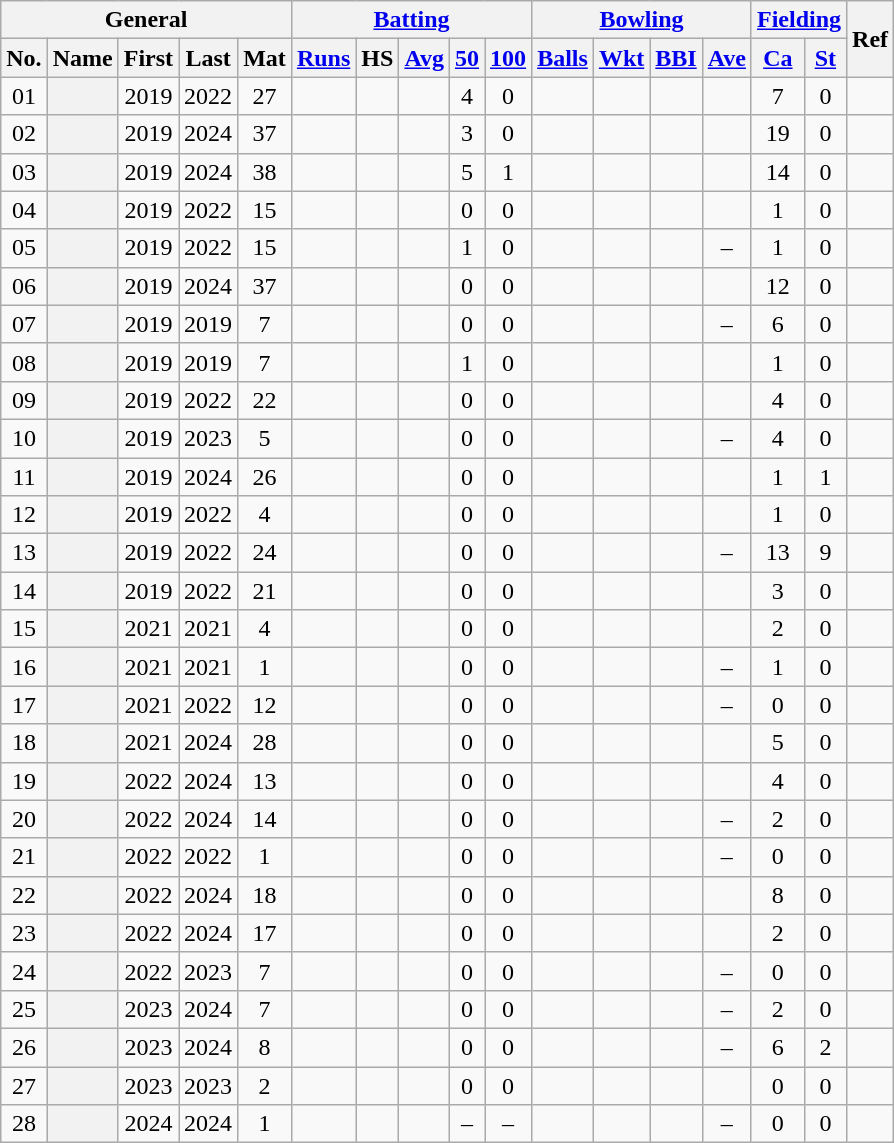<table class="wikitable plainrowheaders sortable">
<tr align="center">
<th scope="col" colspan=5 class="unsortable">General</th>
<th scope="col" colspan=5 class="unsortable"><a href='#'>Batting</a></th>
<th scope="col" colspan=4 class="unsortable"><a href='#'>Bowling</a></th>
<th scope="col" colspan=2 class="unsortable"><a href='#'>Fielding</a></th>
<th scope="col" rowspan=2 class="unsortable">Ref</th>
</tr>
<tr align="center">
<th scope="col">No.</th>
<th scope="col">Name</th>
<th scope="col">First</th>
<th scope="col">Last</th>
<th scope="col">Mat</th>
<th scope="col"><a href='#'>Runs</a></th>
<th scope="col">HS</th>
<th scope="col"><a href='#'>Avg</a></th>
<th scope="col"><a href='#'>50</a></th>
<th scope="col"><a href='#'>100</a></th>
<th scope="col"><a href='#'>Balls</a></th>
<th scope="col"><a href='#'>Wkt</a></th>
<th scope="col"><a href='#'>BBI</a></th>
<th scope="col"><a href='#'>Ave</a></th>
<th scope="col"><a href='#'>Ca</a></th>
<th scope="col"><a href='#'>St</a></th>
</tr>
<tr align="center">
<td><span>0</span>1</td>
<th scope="row" align="left"></th>
<td>2019</td>
<td>2022</td>
<td>27</td>
<td></td>
<td></td>
<td></td>
<td>4</td>
<td>0</td>
<td></td>
<td></td>
<td></td>
<td></td>
<td>7</td>
<td>0</td>
<td></td>
</tr>
<tr align="center">
<td><span>0</span>2</td>
<th scope="row" align="left"></th>
<td>2019</td>
<td>2024</td>
<td>37</td>
<td></td>
<td></td>
<td></td>
<td>3</td>
<td>0</td>
<td></td>
<td></td>
<td></td>
<td></td>
<td>19</td>
<td>0</td>
<td></td>
</tr>
<tr align="center">
<td><span>0</span>3</td>
<th scope="row" align="left"></th>
<td>2019</td>
<td>2024</td>
<td>38</td>
<td></td>
<td></td>
<td></td>
<td>5</td>
<td>1</td>
<td></td>
<td></td>
<td></td>
<td></td>
<td>14</td>
<td>0</td>
<td></td>
</tr>
<tr align="center">
<td><span>0</span>4</td>
<th scope="row" align="left"></th>
<td>2019</td>
<td>2022</td>
<td>15</td>
<td></td>
<td></td>
<td></td>
<td>0</td>
<td>0</td>
<td></td>
<td></td>
<td></td>
<td></td>
<td>1</td>
<td>0</td>
<td></td>
</tr>
<tr align="center">
<td><span>0</span>5</td>
<th scope="row" align="left"></th>
<td>2019</td>
<td>2022</td>
<td>15</td>
<td></td>
<td></td>
<td></td>
<td>1</td>
<td>0</td>
<td></td>
<td></td>
<td></td>
<td>–</td>
<td>1</td>
<td>0</td>
<td></td>
</tr>
<tr align="center">
<td><span>0</span>6</td>
<th scope="row" align="left"></th>
<td>2019</td>
<td>2024</td>
<td>37</td>
<td></td>
<td></td>
<td></td>
<td>0</td>
<td>0</td>
<td></td>
<td></td>
<td></td>
<td></td>
<td>12</td>
<td>0</td>
<td></td>
</tr>
<tr align="center">
<td><span>0</span>7</td>
<th scope="row" align="left"></th>
<td>2019</td>
<td>2019</td>
<td>7</td>
<td></td>
<td></td>
<td></td>
<td>0</td>
<td>0</td>
<td></td>
<td></td>
<td></td>
<td>–</td>
<td>6</td>
<td>0</td>
<td></td>
</tr>
<tr align="center">
<td><span>0</span>8</td>
<th scope="row" align="left"></th>
<td>2019</td>
<td>2019</td>
<td>7</td>
<td></td>
<td></td>
<td></td>
<td>1</td>
<td>0</td>
<td></td>
<td></td>
<td></td>
<td></td>
<td>1</td>
<td>0</td>
<td></td>
</tr>
<tr align="center">
<td><span>0</span>9</td>
<th scope="row" align="left"></th>
<td>2019</td>
<td>2022</td>
<td>22</td>
<td></td>
<td></td>
<td></td>
<td>0</td>
<td>0</td>
<td></td>
<td></td>
<td></td>
<td></td>
<td>4</td>
<td>0</td>
<td></td>
</tr>
<tr align="center">
<td>10</td>
<th scope="row" align="left"></th>
<td>2019</td>
<td>2023</td>
<td>5</td>
<td></td>
<td></td>
<td></td>
<td>0</td>
<td>0</td>
<td></td>
<td></td>
<td></td>
<td>–</td>
<td>4</td>
<td>0</td>
<td></td>
</tr>
<tr align="center">
<td>11</td>
<th scope="row" align="left"></th>
<td>2019</td>
<td>2024</td>
<td>26</td>
<td></td>
<td></td>
<td></td>
<td>0</td>
<td>0</td>
<td></td>
<td></td>
<td></td>
<td></td>
<td>1</td>
<td>1</td>
<td></td>
</tr>
<tr align="center">
<td>12</td>
<th scope="row" align="left"></th>
<td>2019</td>
<td>2022</td>
<td>4</td>
<td></td>
<td></td>
<td></td>
<td>0</td>
<td>0</td>
<td></td>
<td></td>
<td></td>
<td></td>
<td>1</td>
<td>0</td>
<td></td>
</tr>
<tr align="center">
<td>13</td>
<th scope="row" align="left"></th>
<td>2019</td>
<td>2022</td>
<td>24</td>
<td></td>
<td></td>
<td></td>
<td>0</td>
<td>0</td>
<td></td>
<td></td>
<td></td>
<td>–</td>
<td>13</td>
<td>9</td>
<td></td>
</tr>
<tr align="center">
<td>14</td>
<th scope="row" align="left"></th>
<td>2019</td>
<td>2022</td>
<td>21</td>
<td></td>
<td></td>
<td></td>
<td>0</td>
<td>0</td>
<td></td>
<td></td>
<td></td>
<td></td>
<td>3</td>
<td>0</td>
<td></td>
</tr>
<tr align="center">
<td>15</td>
<th scope="row" align="left"></th>
<td>2021</td>
<td>2021</td>
<td>4</td>
<td></td>
<td></td>
<td></td>
<td>0</td>
<td>0</td>
<td></td>
<td></td>
<td></td>
<td></td>
<td>2</td>
<td>0</td>
<td></td>
</tr>
<tr align="center">
<td>16</td>
<th scope="row" align="left"></th>
<td>2021</td>
<td>2021</td>
<td>1</td>
<td></td>
<td></td>
<td></td>
<td>0</td>
<td>0</td>
<td></td>
<td></td>
<td></td>
<td>–</td>
<td>1</td>
<td>0</td>
<td></td>
</tr>
<tr align="center">
<td>17</td>
<th scope="row" align="left"></th>
<td>2021</td>
<td>2022</td>
<td>12</td>
<td></td>
<td></td>
<td></td>
<td>0</td>
<td>0</td>
<td></td>
<td></td>
<td></td>
<td>–</td>
<td>0</td>
<td>0</td>
<td></td>
</tr>
<tr align="center">
<td>18</td>
<th scope="row" align="left"></th>
<td>2021</td>
<td>2024</td>
<td>28</td>
<td></td>
<td></td>
<td></td>
<td>0</td>
<td>0</td>
<td></td>
<td></td>
<td></td>
<td></td>
<td>5</td>
<td>0</td>
<td></td>
</tr>
<tr align="center">
<td>19</td>
<th scope="row" align="left"></th>
<td>2022</td>
<td>2024</td>
<td>13</td>
<td></td>
<td></td>
<td></td>
<td>0</td>
<td>0</td>
<td></td>
<td></td>
<td></td>
<td></td>
<td>4</td>
<td>0</td>
<td></td>
</tr>
<tr align="center">
<td>20</td>
<th scope="row" align="left"></th>
<td>2022</td>
<td>2024</td>
<td>14</td>
<td></td>
<td></td>
<td></td>
<td>0</td>
<td>0</td>
<td></td>
<td></td>
<td></td>
<td>–</td>
<td>2</td>
<td>0</td>
<td></td>
</tr>
<tr align="center">
<td>21</td>
<th scope="row" align="left"></th>
<td>2022</td>
<td>2022</td>
<td>1</td>
<td></td>
<td></td>
<td></td>
<td>0</td>
<td>0</td>
<td></td>
<td></td>
<td></td>
<td>–</td>
<td>0</td>
<td>0</td>
<td></td>
</tr>
<tr align="center">
<td>22</td>
<th scope="row" align="left"></th>
<td>2022</td>
<td>2024</td>
<td>18</td>
<td></td>
<td></td>
<td></td>
<td>0</td>
<td>0</td>
<td></td>
<td></td>
<td></td>
<td></td>
<td>8</td>
<td>0</td>
<td></td>
</tr>
<tr align="center">
<td>23</td>
<th scope="row" align="left"></th>
<td>2022</td>
<td>2024</td>
<td>17</td>
<td></td>
<td></td>
<td></td>
<td>0</td>
<td>0</td>
<td></td>
<td></td>
<td></td>
<td></td>
<td>2</td>
<td>0</td>
<td></td>
</tr>
<tr align="center">
<td>24</td>
<th scope="row" align="left"></th>
<td>2022</td>
<td>2023</td>
<td>7</td>
<td></td>
<td></td>
<td></td>
<td>0</td>
<td>0</td>
<td></td>
<td></td>
<td></td>
<td>–</td>
<td>0</td>
<td>0</td>
<td></td>
</tr>
<tr align="center">
<td>25</td>
<th scope="row" align="left"></th>
<td>2023</td>
<td>2024</td>
<td>7</td>
<td></td>
<td></td>
<td></td>
<td>0</td>
<td>0</td>
<td></td>
<td></td>
<td></td>
<td>–</td>
<td>2</td>
<td>0</td>
<td></td>
</tr>
<tr align="center">
<td>26</td>
<th scope="row" align="left"></th>
<td>2023</td>
<td>2024</td>
<td>8</td>
<td></td>
<td></td>
<td></td>
<td>0</td>
<td>0</td>
<td></td>
<td></td>
<td></td>
<td>–</td>
<td>6</td>
<td>2</td>
<td></td>
</tr>
<tr align="center">
<td>27</td>
<th scope="row" align="left"></th>
<td>2023</td>
<td>2023</td>
<td>2</td>
<td></td>
<td></td>
<td></td>
<td>0</td>
<td>0</td>
<td></td>
<td></td>
<td></td>
<td></td>
<td>0</td>
<td>0</td>
<td></td>
</tr>
<tr align="center">
<td>28</td>
<th scope="row" align="left"></th>
<td>2024</td>
<td>2024</td>
<td>1</td>
<td></td>
<td></td>
<td></td>
<td>–</td>
<td>–</td>
<td></td>
<td></td>
<td></td>
<td>–</td>
<td>0</td>
<td>0</td>
<td></td>
</tr>
</table>
